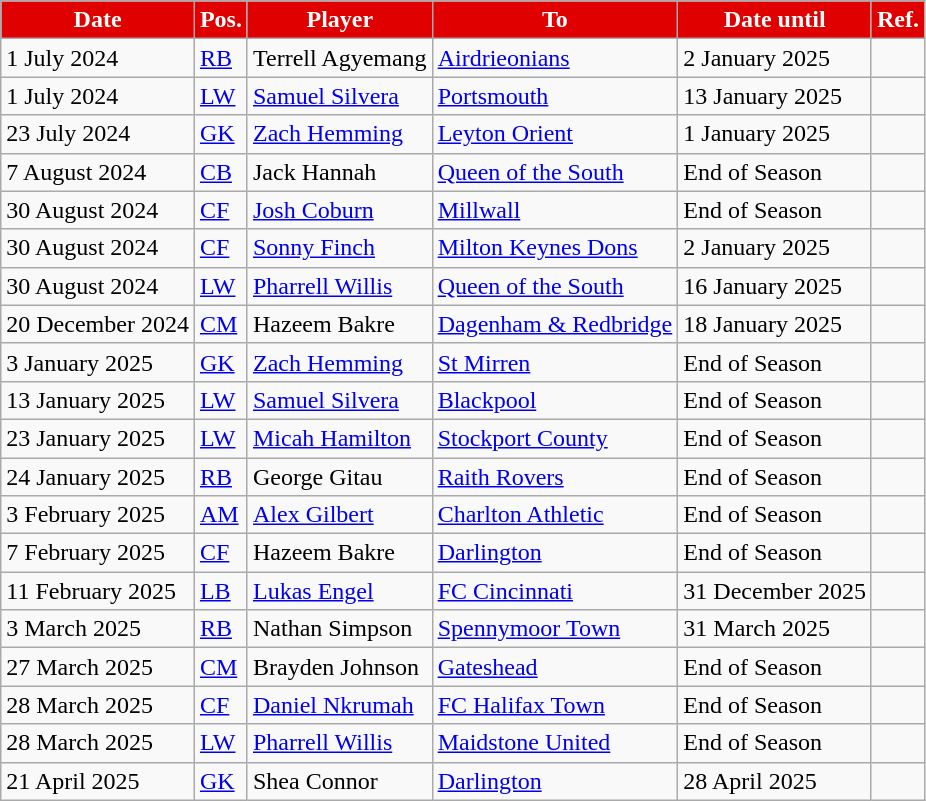<table class="wikitable plainrowheaders sortable">
<tr>
<th style="background:#E00000; color:#FFFFFF; ">Date</th>
<th style="background:#E00000; color:#FFFFFF; ">Pos.</th>
<th style="background:#E00000; color:#FFFFFF; ">Player</th>
<th style="background:#E00000; color:#FFFFFF; ">To</th>
<th style="background:#E00000; color:#FFFFFF; ">Date until</th>
<th style="background:#E00000; color:#FFFFFF; ">Ref.</th>
</tr>
<tr>
<td>1 July 2024</td>
<td><a href='#'>RB</a></td>
<td> Terrell Agyemang</td>
<td> <a href='#'>Airdrieonians</a></td>
<td>2 January 2025</td>
<td></td>
</tr>
<tr>
<td>1 July 2024</td>
<td><a href='#'>LW</a></td>
<td> <a href='#'>Samuel Silvera</a></td>
<td> <a href='#'>Portsmouth</a></td>
<td>13 January 2025</td>
<td></td>
</tr>
<tr>
<td>23 July 2024</td>
<td><a href='#'>GK</a></td>
<td> <a href='#'>Zach Hemming</a></td>
<td> <a href='#'>Leyton Orient</a></td>
<td>1 January 2025</td>
<td></td>
</tr>
<tr>
<td>7 August 2024</td>
<td><a href='#'>CB</a></td>
<td> Jack Hannah</td>
<td> <a href='#'>Queen of the South</a></td>
<td>End of Season</td>
<td></td>
</tr>
<tr>
<td>30 August 2024</td>
<td><a href='#'>CF</a></td>
<td> <a href='#'>Josh Coburn</a></td>
<td> <a href='#'>Millwall</a></td>
<td>End of Season</td>
<td></td>
</tr>
<tr>
<td>30 August 2024</td>
<td><a href='#'>CF</a></td>
<td> <a href='#'>Sonny Finch</a></td>
<td> <a href='#'>Milton Keynes Dons</a></td>
<td>2 January 2025</td>
<td></td>
</tr>
<tr>
<td>30 August 2024</td>
<td><a href='#'>LW</a></td>
<td> <a href='#'>Pharrell Willis</a></td>
<td> <a href='#'>Queen of the South</a></td>
<td>16 January 2025</td>
<td></td>
</tr>
<tr>
<td>20 December 2024</td>
<td><a href='#'>CM</a></td>
<td> Hazeem Bakre</td>
<td> <a href='#'>Dagenham & Redbridge</a></td>
<td>18 January 2025</td>
<td></td>
</tr>
<tr>
<td>3 January 2025</td>
<td><a href='#'>GK</a></td>
<td> <a href='#'>Zach Hemming</a></td>
<td> <a href='#'>St Mirren</a></td>
<td>End of Season</td>
<td></td>
</tr>
<tr>
<td>13 January 2025</td>
<td><a href='#'>LW</a></td>
<td> <a href='#'>Samuel Silvera</a></td>
<td> <a href='#'>Blackpool</a></td>
<td>End of Season</td>
<td></td>
</tr>
<tr>
<td>23 January 2025</td>
<td><a href='#'>LW</a></td>
<td> <a href='#'>Micah Hamilton</a></td>
<td> <a href='#'>Stockport County</a></td>
<td>End of Season</td>
<td></td>
</tr>
<tr>
<td>24 January 2025</td>
<td><a href='#'>RB</a></td>
<td> George Gitau</td>
<td> <a href='#'>Raith Rovers</a></td>
<td>End of Season</td>
<td></td>
</tr>
<tr>
<td>3 February 2025</td>
<td><a href='#'>AM</a></td>
<td> <a href='#'>Alex Gilbert</a></td>
<td> <a href='#'>Charlton Athletic</a></td>
<td>End of Season</td>
<td></td>
</tr>
<tr>
<td>7 February 2025</td>
<td><a href='#'>CF</a></td>
<td> Hazeem Bakre</td>
<td> <a href='#'>Darlington</a></td>
<td>End of Season</td>
<td></td>
</tr>
<tr>
<td>11 February 2025</td>
<td><a href='#'>LB</a></td>
<td> <a href='#'>Lukas Engel</a></td>
<td> <a href='#'>FC Cincinnati</a></td>
<td>31 December 2025</td>
<td></td>
</tr>
<tr>
<td>3 March 2025</td>
<td><a href='#'>RB</a></td>
<td> Nathan Simpson</td>
<td> <a href='#'>Spennymoor Town</a></td>
<td>31 March 2025</td>
<td></td>
</tr>
<tr>
<td>27 March 2025</td>
<td><a href='#'>CM</a></td>
<td> Brayden Johnson</td>
<td> <a href='#'>Gateshead</a></td>
<td>End of Season</td>
<td></td>
</tr>
<tr>
<td>28 March 2025</td>
<td><a href='#'>CF</a></td>
<td> <a href='#'>Daniel Nkrumah</a></td>
<td> <a href='#'>FC Halifax Town</a></td>
<td>End of Season</td>
<td></td>
</tr>
<tr>
<td>28 March 2025</td>
<td><a href='#'>LW</a></td>
<td> <a href='#'>Pharrell Willis</a></td>
<td> <a href='#'>Maidstone United</a></td>
<td>End of Season</td>
<td></td>
</tr>
<tr>
<td>21 April 2025</td>
<td><a href='#'>GK</a></td>
<td> Shea Connor</td>
<td> <a href='#'>Darlington</a></td>
<td>28 April 2025</td>
<td></td>
</tr>
</table>
